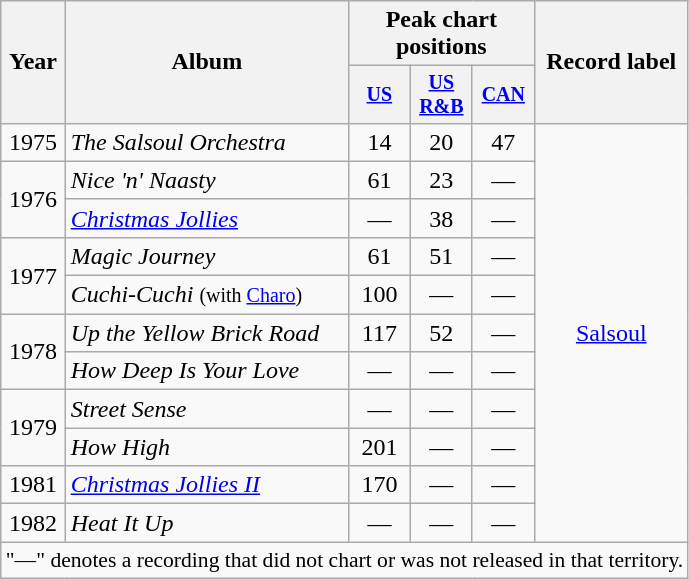<table class="wikitable" style="text-align:center;">
<tr>
<th rowspan=2>Year</th>
<th rowspan=2>Album</th>
<th colspan=3>Peak chart positions</th>
<th rowspan=2>Record label</th>
</tr>
<tr style="font-size:smaller;">
<th width=35><a href='#'>US</a><br></th>
<th width=35><a href='#'>US<br>R&B</a><br></th>
<th width=35><a href='#'>CAN</a><br></th>
</tr>
<tr>
<td rowspan=1>1975</td>
<td align=left><em>The Salsoul Orchestra</em></td>
<td>14</td>
<td>20</td>
<td>47</td>
<td rowspan=11><a href='#'>Salsoul</a></td>
</tr>
<tr>
<td rowspan=2>1976</td>
<td align="left"><em>Nice 'n' Naasty</em></td>
<td>61</td>
<td>23</td>
<td>—</td>
</tr>
<tr>
<td align=left><em><a href='#'>Christmas Jollies</a></em></td>
<td>—</td>
<td>38</td>
<td>—</td>
</tr>
<tr>
<td rowspan=2>1977</td>
<td align=left><em>Magic Journey</em></td>
<td>61</td>
<td>51</td>
<td>—</td>
</tr>
<tr>
<td align=left><em>Cuchi-Cuchi</em> <small>(with <a href='#'>Charo</a>)</small></td>
<td>100</td>
<td>—</td>
<td>—</td>
</tr>
<tr>
<td rowspan=2>1978</td>
<td align=left><em>Up the Yellow Brick Road</em></td>
<td>117</td>
<td>52</td>
<td>—</td>
</tr>
<tr>
<td align=left><em>How Deep Is Your Love</em></td>
<td>—</td>
<td>—</td>
<td>—</td>
</tr>
<tr>
<td rowspan=2>1979</td>
<td align=left><em>Street Sense</em></td>
<td>—</td>
<td>—</td>
<td>—</td>
</tr>
<tr>
<td align=left><em>How High</em></td>
<td>201</td>
<td>—</td>
<td>—</td>
</tr>
<tr>
<td rowspan=1>1981</td>
<td align=left><em><a href='#'>Christmas Jollies II</a></em></td>
<td>170</td>
<td>—</td>
<td>—</td>
</tr>
<tr>
<td rowspan=1>1982</td>
<td align=left><em>Heat It Up</em></td>
<td>—</td>
<td>—</td>
<td>—</td>
</tr>
<tr>
<td colspan=15 style="font-size:90%">"—" denotes a recording that did not chart or was not released in that territory.</td>
</tr>
</table>
